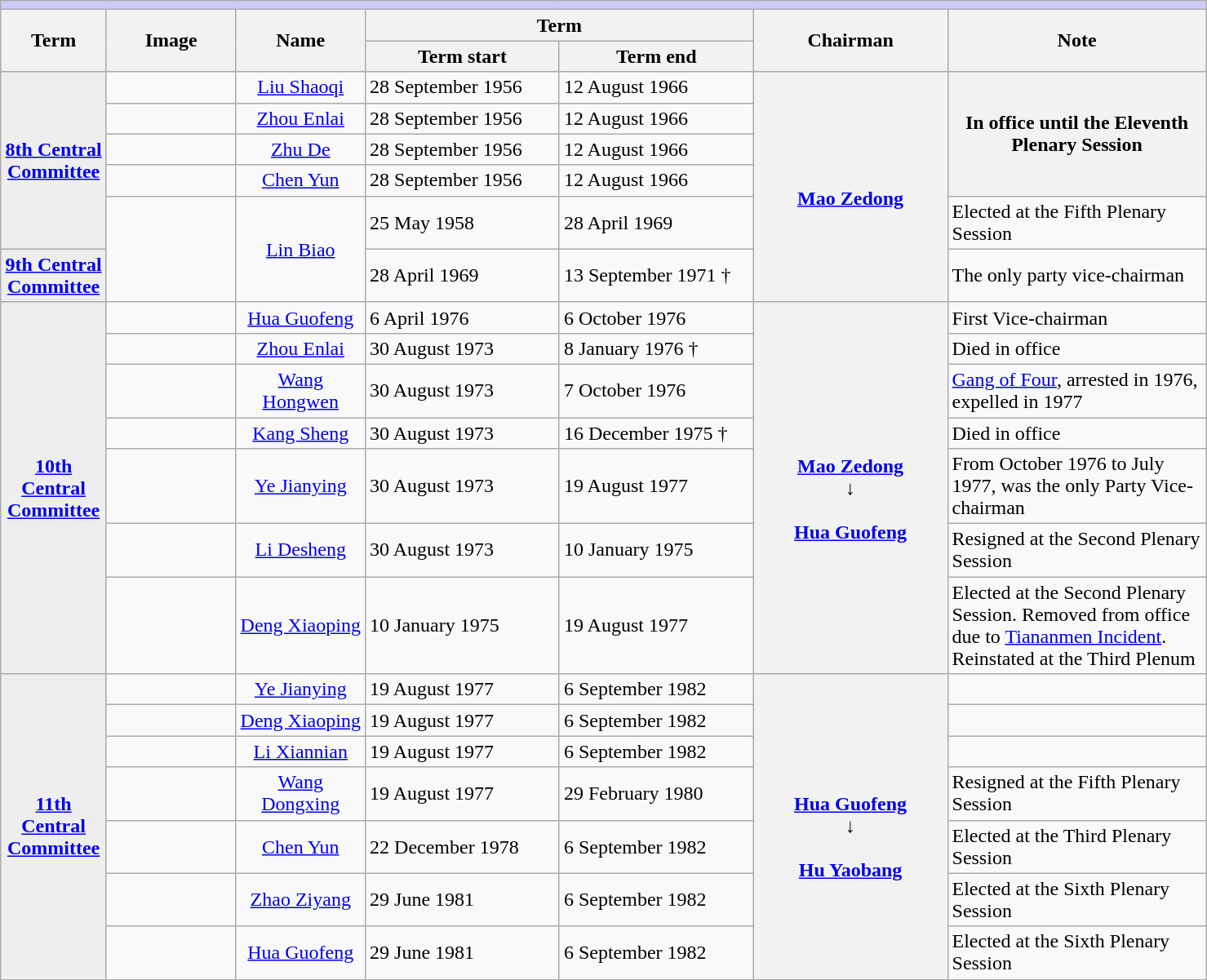<table width=78% class="wikitable">
<tr>
<td colspan=8 align="center" bgcolor="#CCCCFF"></td>
</tr>
<tr>
<th rowspan=2 width=5%>Term</th>
<th rowspan=2 width=10%>Image</th>
<th rowspan=2 width=10%>Name</th>
<th colspan=2 width=85%>Term</th>
<th rowspan=2 width=15%>Chairman</th>
<th rowspan=2 width=20%>Note</th>
</tr>
<tr>
<th width="15%" align="center">Term start</th>
<th width="15%" align="center">Term end</th>
</tr>
<tr>
<th rowspan=5 style="background:#eee"><a href='#'>8th Central Committee</a></th>
<td align="center"></td>
<td align="center"><a href='#'>Liu Shaoqi</a></td>
<td>28 September 1956</td>
<td>12 August 1966</td>
<th rowspan="6"><br><a href='#'>Mao Zedong</a></th>
<th rowspan=4>In office until the Eleventh Plenary Session</th>
</tr>
<tr>
<td align="center"></td>
<td align="center"><a href='#'>Zhou Enlai</a></td>
<td>28 September 1956</td>
<td>12 August 1966</td>
</tr>
<tr>
<td align="center"></td>
<td align="center"><a href='#'>Zhu De</a></td>
<td>28 September 1956</td>
<td>12 August 1966</td>
</tr>
<tr>
<td align="center"></td>
<td align="center"><a href='#'>Chen Yun</a></td>
<td>28 September 1956</td>
<td>12 August 1966</td>
</tr>
<tr>
<td rowspan="2" align="center"></td>
<td rowspan="2" align="center"><a href='#'>Lin Biao</a></td>
<td>25 May 1958</td>
<td>28 April 1969</td>
<td>Elected at the Fifth Plenary Session</td>
</tr>
<tr>
<th rowspan=1 style = "background:#eee"><a href='#'>9th Central Committee</a></th>
<td>28 April 1969</td>
<td>13 September 1971 †</td>
<td>The only party vice-chairman</td>
</tr>
<tr>
<th rowspan=7 style = "background:#eee"><a href='#'>10th Central Committee</a></th>
<td align="center"></td>
<td align="center"><a href='#'>Hua Guofeng</a></td>
<td>6 April 1976</td>
<td>6 October 1976</td>
<th rowspan=7><br><a href='#'>Mao Zedong</a><br>↓<br><br><a href='#'>Hua Guofeng</a></th>
<td>First Vice-chairman</td>
</tr>
<tr>
<td align="center"></td>
<td align="center"><a href='#'>Zhou Enlai</a></td>
<td>30 August 1973</td>
<td>8 January 1976 †</td>
<td>Died in office</td>
</tr>
<tr>
<td align="center"></td>
<td align="center"><a href='#'>Wang Hongwen</a></td>
<td>30 August 1973</td>
<td>7 October 1976</td>
<td><a href='#'>Gang of Four</a>, arrested in 1976, expelled in 1977</td>
</tr>
<tr>
<td align="center"></td>
<td align="center"><a href='#'>Kang Sheng</a></td>
<td>30 August 1973</td>
<td>16 December 1975 †</td>
<td>Died in office</td>
</tr>
<tr>
<td align="center"></td>
<td align="center"><a href='#'>Ye Jianying</a></td>
<td>30 August 1973</td>
<td>19 August 1977</td>
<td>From October 1976 to July 1977, was the only Party Vice-chairman</td>
</tr>
<tr>
<td align="center"></td>
<td align="center"><a href='#'>Li Desheng</a></td>
<td>30 August 1973</td>
<td>10 January 1975</td>
<td>Resigned at the Second Plenary Session</td>
</tr>
<tr>
<td align="center"></td>
<td align="center"><a href='#'>Deng Xiaoping</a></td>
<td>10 January 1975</td>
<td>19 August 1977</td>
<td>Elected at the Second Plenary Session. Removed from office due to <a href='#'>Tiananmen Incident</a>. Reinstated at the Third Plenum</td>
</tr>
<tr>
<th rowspan=7 style = "background:#eee"><a href='#'>11th Central Committee</a></th>
<td align="center"></td>
<td align="center"><a href='#'>Ye Jianying</a></td>
<td>19 August 1977</td>
<td>6 September 1982</td>
<th rowspan=7><br><a href='#'>Hua Guofeng</a><br>↓<br><br><a href='#'>Hu Yaobang</a></th>
<td></td>
</tr>
<tr>
<td align="center"></td>
<td align="center"><a href='#'>Deng Xiaoping</a></td>
<td>19 August 1977</td>
<td>6 September 1982</td>
<td></td>
</tr>
<tr>
<td align="center"></td>
<td align="center"><a href='#'>Li Xiannian</a></td>
<td>19 August 1977</td>
<td>6 September 1982</td>
<td></td>
</tr>
<tr>
<td align="center"></td>
<td align="center"><a href='#'>Wang Dongxing</a></td>
<td>19 August 1977</td>
<td>29 February 1980</td>
<td>Resigned at the Fifth Plenary Session</td>
</tr>
<tr>
<td align="center"></td>
<td align="center"><a href='#'>Chen Yun</a></td>
<td>22 December 1978</td>
<td>6 September 1982</td>
<td>Elected at the Third Plenary Session</td>
</tr>
<tr>
<td align="center"></td>
<td align="center"><a href='#'>Zhao Ziyang</a></td>
<td>29 June 1981</td>
<td>6 September 1982</td>
<td>Elected at the Sixth Plenary Session</td>
</tr>
<tr>
<td align="center"></td>
<td align="center"><a href='#'>Hua Guofeng</a></td>
<td>29 June 1981</td>
<td>6 September 1982</td>
<td>Elected at the Sixth Plenary Session</td>
</tr>
</table>
